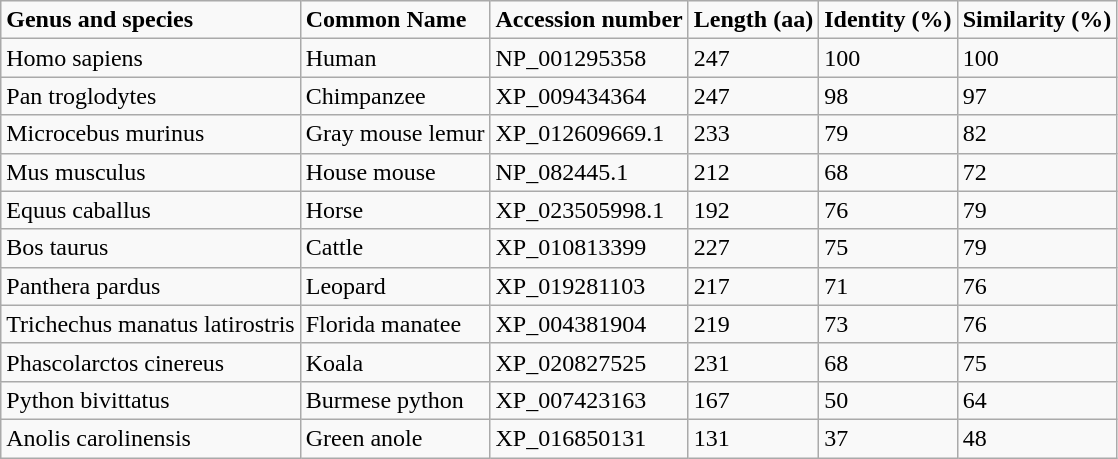<table class="wikitable">
<tr>
<td><strong>Genus and species</strong></td>
<td><strong>Common Name</strong></td>
<td><strong>Accession number</strong></td>
<td><strong>Length (aa)</strong></td>
<td><strong>Identity (%)</strong></td>
<td><strong>Similarity (%)</strong></td>
</tr>
<tr>
<td>Homo sapiens</td>
<td>Human</td>
<td>NP_001295358</td>
<td>247</td>
<td>100</td>
<td>100</td>
</tr>
<tr>
<td>Pan troglodytes</td>
<td>Chimpanzee</td>
<td>XP_009434364</td>
<td>247</td>
<td>98</td>
<td>97</td>
</tr>
<tr>
<td>Microcebus murinus</td>
<td>Gray mouse lemur</td>
<td>XP_012609669.1</td>
<td>233</td>
<td>79</td>
<td>82</td>
</tr>
<tr>
<td>Mus musculus</td>
<td>House mouse</td>
<td>NP_082445.1</td>
<td>212</td>
<td>68</td>
<td>72</td>
</tr>
<tr>
<td>Equus caballus</td>
<td>Horse</td>
<td>XP_023505998.1</td>
<td>192</td>
<td>76</td>
<td>79</td>
</tr>
<tr>
<td>Bos taurus</td>
<td>Cattle</td>
<td>XP_010813399</td>
<td>227</td>
<td>75</td>
<td>79</td>
</tr>
<tr>
<td>Panthera pardus</td>
<td>Leopard</td>
<td>XP_019281103</td>
<td>217</td>
<td>71</td>
<td>76</td>
</tr>
<tr>
<td>Trichechus manatus latirostris</td>
<td>Florida manatee</td>
<td>XP_004381904</td>
<td>219</td>
<td>73</td>
<td>76</td>
</tr>
<tr>
<td>Phascolarctos cinereus</td>
<td>Koala</td>
<td>XP_020827525</td>
<td>231</td>
<td>68</td>
<td>75</td>
</tr>
<tr>
<td>Python bivittatus</td>
<td>Burmese python</td>
<td>XP_007423163</td>
<td>167</td>
<td>50</td>
<td>64</td>
</tr>
<tr>
<td>Anolis carolinensis</td>
<td>Green anole</td>
<td>XP_016850131</td>
<td>131</td>
<td>37</td>
<td>48</td>
</tr>
</table>
